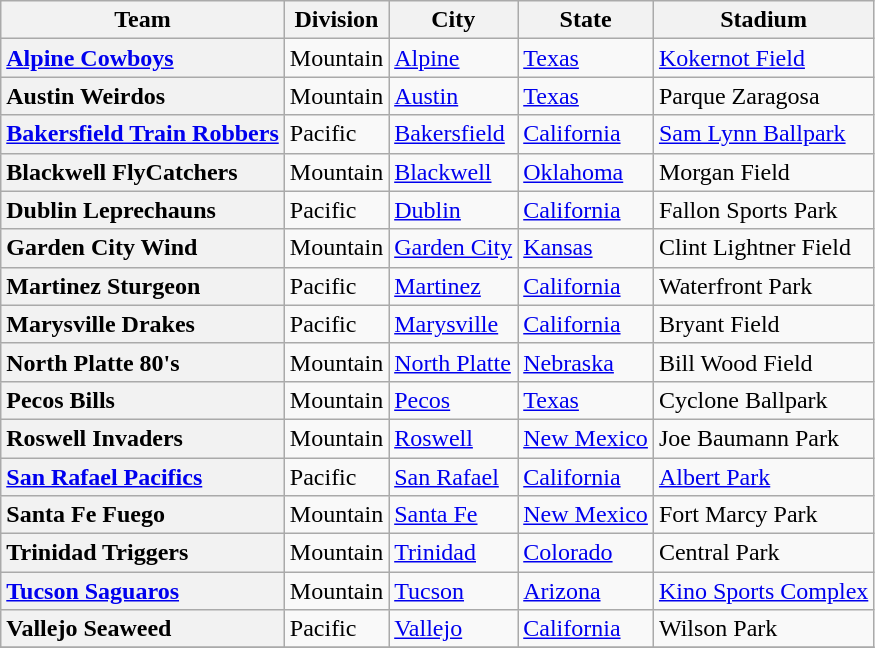<table class="wikitable sortable">
<tr>
<th scope="col">Team</th>
<th scope="col">Division</th>
<th scope="col">City</th>
<th scope="col">State</th>
<th scope="col">Stadium</th>
</tr>
<tr>
<th scope="row" style="text-align:left"><a href='#'>Alpine Cowboys</a></th>
<td>Mountain</td>
<td><a href='#'>Alpine</a></td>
<td><a href='#'>Texas</a></td>
<td><a href='#'>Kokernot Field</a></td>
</tr>
<tr>
<th scope="row" style="text-align:left">Austin Weirdos</th>
<td>Mountain</td>
<td><a href='#'>Austin</a></td>
<td><a href='#'>Texas</a></td>
<td>Parque Zaragosa</td>
</tr>
<tr>
<th scope="row" style="text-align:left"><a href='#'>Bakersfield Train Robbers</a></th>
<td>Pacific</td>
<td><a href='#'>Bakersfield</a></td>
<td><a href='#'>California</a></td>
<td><a href='#'>Sam Lynn Ballpark</a></td>
</tr>
<tr>
<th scope="row" style="text-align:left">Blackwell FlyCatchers</th>
<td>Mountain</td>
<td><a href='#'>Blackwell</a></td>
<td><a href='#'>Oklahoma</a></td>
<td>Morgan Field</td>
</tr>
<tr>
<th scope="row" style="text-align:left">Dublin Leprechauns</th>
<td>Pacific</td>
<td><a href='#'>Dublin</a></td>
<td><a href='#'>California</a></td>
<td>Fallon Sports Park</td>
</tr>
<tr>
<th scope="row" style="text-align:left">Garden City Wind</th>
<td>Mountain</td>
<td><a href='#'>Garden City</a></td>
<td><a href='#'>Kansas</a></td>
<td>Clint Lightner Field</td>
</tr>
<tr>
<th scope="row" style="text-align:left">Martinez Sturgeon</th>
<td>Pacific</td>
<td><a href='#'>Martinez</a></td>
<td><a href='#'>California</a></td>
<td>Waterfront Park</td>
</tr>
<tr>
<th scope="row" style="text-align:left">Marysville Drakes</th>
<td>Pacific</td>
<td><a href='#'>Marysville</a></td>
<td><a href='#'>California</a></td>
<td>Bryant Field</td>
</tr>
<tr>
<th scope="row" style="text-align:left">North Platte 80's</th>
<td>Mountain</td>
<td><a href='#'>North Platte</a></td>
<td><a href='#'>Nebraska</a></td>
<td>Bill Wood Field</td>
</tr>
<tr>
<th scope="row" style="text-align:left">Pecos Bills</th>
<td>Mountain</td>
<td><a href='#'>Pecos</a></td>
<td><a href='#'>Texas</a></td>
<td>Cyclone Ballpark</td>
</tr>
<tr>
<th scope="row" style="text-align:left">Roswell Invaders</th>
<td>Mountain</td>
<td><a href='#'>Roswell</a></td>
<td><a href='#'>New Mexico</a></td>
<td>Joe Baumann Park</td>
</tr>
<tr>
<th scope="row" style="text-align:left"><a href='#'>San Rafael Pacifics</a></th>
<td>Pacific</td>
<td><a href='#'>San Rafael</a></td>
<td><a href='#'>California</a></td>
<td><a href='#'>Albert Park</a></td>
</tr>
<tr>
<th scope="row" style="text-align:left">Santa Fe Fuego</th>
<td>Mountain</td>
<td><a href='#'>Santa Fe</a></td>
<td><a href='#'>New Mexico</a></td>
<td>Fort Marcy Park</td>
</tr>
<tr>
<th scope="row" style="text-align:left">Trinidad Triggers</th>
<td>Mountain</td>
<td><a href='#'>Trinidad</a></td>
<td><a href='#'>Colorado</a></td>
<td>Central Park</td>
</tr>
<tr>
<th scope="row" style="text-align:left"><a href='#'>Tucson Saguaros</a></th>
<td>Mountain</td>
<td><a href='#'>Tucson</a></td>
<td><a href='#'>Arizona</a></td>
<td><a href='#'>Kino Sports Complex</a></td>
</tr>
<tr>
<th scope="row" style="text-align:left">Vallejo Seaweed</th>
<td>Pacific</td>
<td><a href='#'>Vallejo</a></td>
<td><a href='#'>California</a></td>
<td>Wilson Park</td>
</tr>
<tr>
</tr>
</table>
